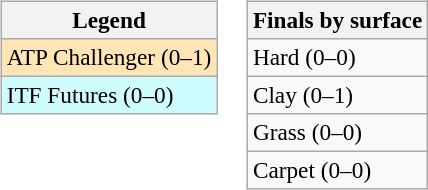<table>
<tr valign=top>
<td><br><table class=wikitable style=font-size:97%>
<tr>
<th>Legend</th>
</tr>
<tr bgcolor=moccasin>
<td>ATP Challenger (0–1)</td>
</tr>
<tr bgcolor=cffcff>
<td>ITF Futures (0–0)</td>
</tr>
</table>
</td>
<td><br><table class=wikitable style=font-size:97%>
<tr>
<th>Finals by surface</th>
</tr>
<tr>
<td>Hard (0–0)</td>
</tr>
<tr>
<td>Clay (0–1)</td>
</tr>
<tr>
<td>Grass (0–0)</td>
</tr>
<tr>
<td>Carpet (0–0)</td>
</tr>
</table>
</td>
</tr>
</table>
